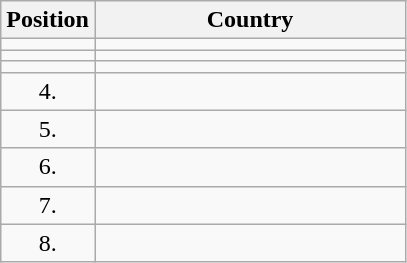<table class="wikitable">
<tr>
<th width="20">Position</th>
<th width="200">Country</th>
</tr>
<tr>
<td align="center"></td>
<td></td>
</tr>
<tr>
<td align="center"></td>
<td></td>
</tr>
<tr>
<td align="center"></td>
<td></td>
</tr>
<tr>
<td align="center">4.</td>
<td></td>
</tr>
<tr>
<td align="center">5.</td>
<td></td>
</tr>
<tr>
<td align="center">6.</td>
<td></td>
</tr>
<tr>
<td align="center">7.</td>
<td></td>
</tr>
<tr>
<td align="center">8.</td>
<td></td>
</tr>
</table>
